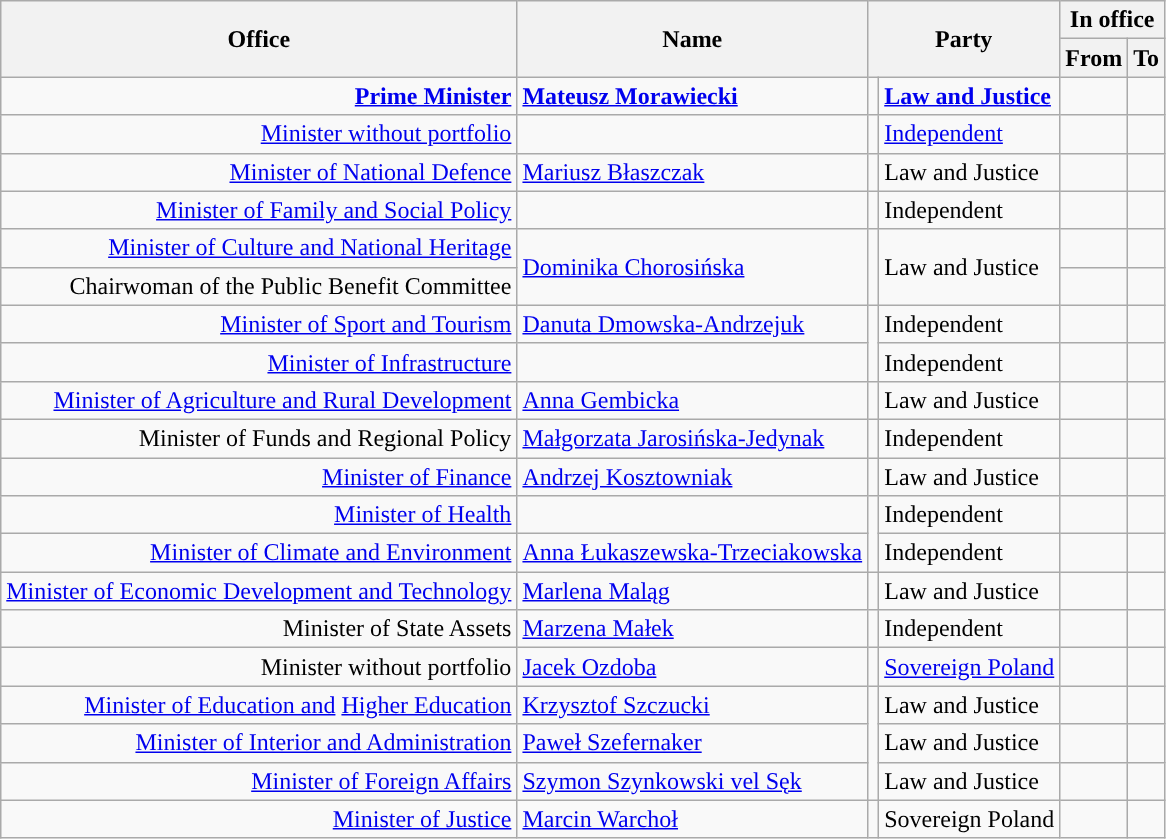<table class="wikitable sortable">
<tr>
<th rowspan="2">Office</th>
<th rowspan="2">Name</th>
<th colspan="2" rowspan="2">Party</th>
<th colspan="2">In office</th>
</tr>
<tr>
<th>From</th>
<th>To</th>
</tr>
<tr>
<td align="right"><strong><a href='#'>Prime Minister</a></strong></td>
<td><strong><a href='#'>Mateusz Morawiecki</a></strong></td>
<td style="background:"></td>
<td><strong><a href='#'>Law and Justice</a></strong></td>
<td align="center" style="padding-right:10px"><strong></strong></td>
<td align="center" style="padding-right:10px"><strong></strong></td>
</tr>
<tr>
<td align="right"><a href='#'>Minister without portfolio</a></td>
<td></td>
<td style="background:"></td>
<td><a href='#'>Independent</a></td>
<td align="center" style="padding-right:10px"></td>
<td align="center" style="padding-right:10px"></td>
</tr>
<tr>
<td align="right"><a href='#'>Minister of National Defence</a></td>
<td><a href='#'>Mariusz Błaszczak</a></td>
<td style="background:"></td>
<td>Law and Justice</td>
<td align="center" style="padding-right:10px"></td>
<td align="center" style="padding-right:10px"></td>
</tr>
<tr>
<td align="right"><a href='#'>Minister of Family and Social Policy</a></td>
<td></td>
<td style="background:"></td>
<td>Independent</td>
<td align="center" style="padding-right:10px"></td>
<td align="center" style="padding-right:10px"></td>
</tr>
<tr>
<td align="right"><a href='#'>Minister of Culture and National Heritage</a></td>
<td rowspan="2"><a href='#'>Dominika Chorosińska</a></td>
<td rowspan="2" style="background:"></td>
<td rowspan="2">Law and Justice</td>
<td align="center" style="padding-right:10px"></td>
<td align="center" style="padding-right:10px"></td>
</tr>
<tr>
<td align="right">Chairwoman of the Public Benefit Committee</td>
<td align="center" style="padding-right:10px"></td>
<td align="center" style="padding-right:10px"></td>
</tr>
<tr>
<td align="right"><a href='#'>Minister of Sport and Tourism</a></td>
<td><a href='#'>Danuta Dmowska-Andrzejuk</a></td>
<td rowspan="2" style="background:"></td>
<td>Independent</td>
<td align="center" style="padding-right:10px"></td>
<td align="center" style="padding-right:10px"></td>
</tr>
<tr>
<td align="right"><a href='#'>Minister of Infrastructure</a></td>
<td></td>
<td>Independent</td>
<td style="padding-right:10px" align="center"></td>
<td align="center" style="padding-right:10px"></td>
</tr>
<tr>
<td align="right"><a href='#'>Minister of Agriculture and Rural Development</a></td>
<td><a href='#'>Anna Gembicka</a></td>
<td style="background:"></td>
<td>Law and Justice</td>
<td align="center" style="padding-right:10px"></td>
<td align="center" style="padding-right:10px"></td>
</tr>
<tr>
<td align="right">Minister of Funds and Regional Policy</td>
<td><a href='#'>Małgorzata Jarosińska-Jedynak</a></td>
<td style="background:"></td>
<td>Independent</td>
<td align="center" style="padding-right:10px"></td>
<td align="center" style="padding-right:10px"></td>
</tr>
<tr>
<td align="right"><a href='#'>Minister of Finance</a></td>
<td><a href='#'>Andrzej Kosztowniak</a></td>
<td style="background:"></td>
<td>Law and Justice</td>
<td align="center" style="padding-right:10px"></td>
<td align="center" style="padding-right:10px"></td>
</tr>
<tr>
<td align="right"><a href='#'>Minister of Health</a></td>
<td></td>
<td rowspan="2" style="background:"></td>
<td>Independent</td>
<td align="center" style="padding-right:10px"></td>
<td align="center" style="padding-right:10px"></td>
</tr>
<tr>
<td align="right"><a href='#'>Minister of Climate and Environment</a></td>
<td><a href='#'>Anna Łukaszewska-Trzeciakowska</a></td>
<td>Independent</td>
<td style="padding-right:10px" align="center"></td>
<td align="center" style="padding-right:10px"></td>
</tr>
<tr>
<td align="right"><a href='#'>Minister of Economic Development and Technology</a></td>
<td><a href='#'>Marlena Maląg</a></td>
<td style="background:"></td>
<td>Law and Justice</td>
<td align="center" style="padding-right:10px"></td>
<td align="center" style="padding-right:10px"></td>
</tr>
<tr>
<td align="right">Minister of State Assets</td>
<td><a href='#'>Marzena Małek</a></td>
<td style="background:"></td>
<td>Independent</td>
<td align="center" style="padding-right:10px"></td>
<td align="center" style="padding-right:10px"></td>
</tr>
<tr>
<td align="right">Minister without portfolio</td>
<td><a href='#'>Jacek Ozdoba</a></td>
<td style="background:"></td>
<td><a href='#'>Sovereign Poland</a></td>
<td align="center" style="padding-right:10px"></td>
<td align="center" style="padding-right:10px"></td>
</tr>
<tr>
<td align="right"><a href='#'>Minister of Education and</a> <a href='#'>Higher Education</a></td>
<td><a href='#'>Krzysztof Szczucki</a></td>
<td rowspan="3" style="background:"></td>
<td>Law and Justice</td>
<td align="center" style="padding-right:10px"></td>
<td align="center" style="padding-right:10px"></td>
</tr>
<tr>
<td align="right"><a href='#'>Minister of Interior and Administration</a></td>
<td><a href='#'>Paweł Szefernaker</a></td>
<td>Law and Justice</td>
<td style="padding-right:10px" align="center"></td>
<td align="center" style="padding-right:10px"></td>
</tr>
<tr>
<td align="right"><a href='#'>Minister of Foreign Affairs</a></td>
<td><a href='#'>Szymon Szynkowski vel Sęk</a></td>
<td>Law and Justice</td>
<td style="padding-right:10px" align="center"></td>
<td align="center" style="padding-right:10px"></td>
</tr>
<tr>
<td align="right"><a href='#'>Minister of Justice</a></td>
<td><a href='#'>Marcin Warchoł</a></td>
<td style="background:"></td>
<td>Sovereign Poland</td>
<td align="center" style="padding-right:10px"></td>
<td align="center" style="padding-right:10px"></td>
</tr>
</table>
